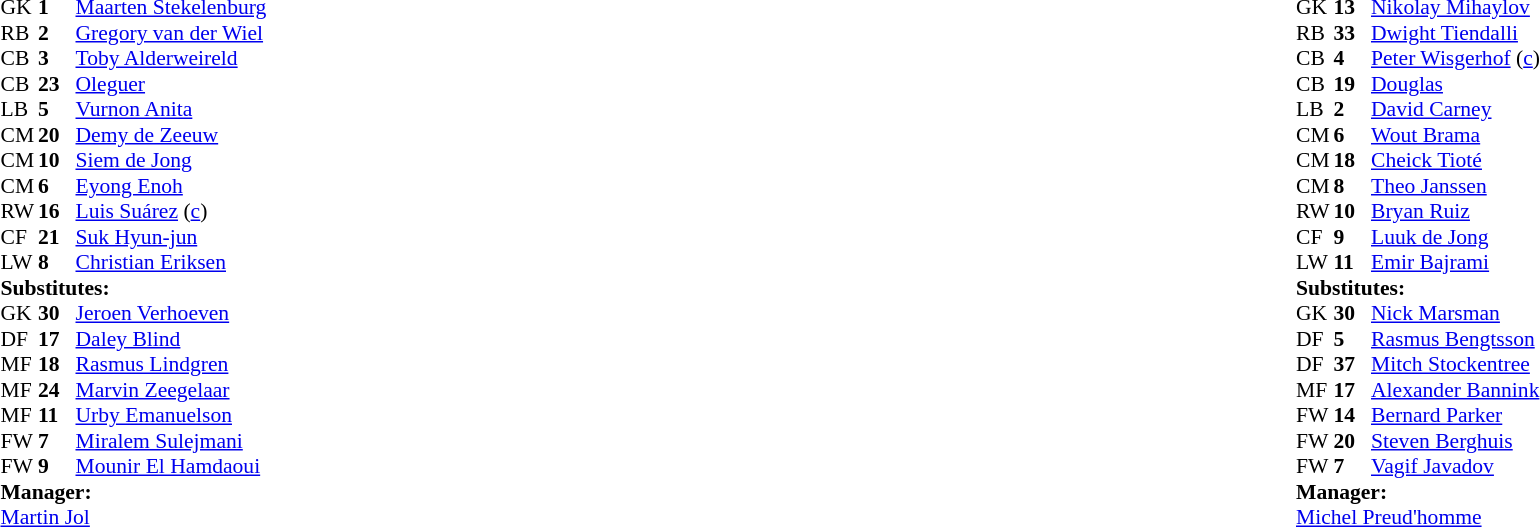<table width="100%">
<tr>
<td valign="top" width="40%"><br><table style="font-size: 90%" cellspacing="0" cellpadding="0">
<tr>
<td colspan="4"></td>
</tr>
<tr>
<th width="25"></th>
<th width="25"></th>
</tr>
<tr>
<td>GK</td>
<td><strong>1</strong></td>
<td> <a href='#'>Maarten Stekelenburg</a></td>
</tr>
<tr>
<td>RB</td>
<td><strong>2</strong></td>
<td> <a href='#'>Gregory van der Wiel</a></td>
</tr>
<tr>
<td>CB</td>
<td><strong>3</strong></td>
<td> <a href='#'>Toby Alderweireld</a></td>
</tr>
<tr>
<td>CB</td>
<td><strong>23</strong></td>
<td> <a href='#'>Oleguer</a></td>
</tr>
<tr>
<td>LB</td>
<td><strong>5</strong></td>
<td> <a href='#'>Vurnon Anita</a></td>
<td></td>
</tr>
<tr>
<td>CM</td>
<td><strong>20</strong></td>
<td> <a href='#'>Demy de Zeeuw</a></td>
</tr>
<tr>
<td>CM</td>
<td><strong>10</strong></td>
<td> <a href='#'>Siem de Jong</a></td>
</tr>
<tr>
<td>CM</td>
<td><strong>6</strong></td>
<td> <a href='#'>Eyong Enoh</a></td>
<td></td>
<td></td>
</tr>
<tr>
<td>RW</td>
<td><strong>16</strong></td>
<td> <a href='#'>Luis Suárez</a> (<a href='#'>c</a>)</td>
<td></td>
<td></td>
</tr>
<tr>
<td>CF</td>
<td><strong>21</strong></td>
<td> <a href='#'>Suk Hyun-jun</a></td>
<td></td>
<td></td>
</tr>
<tr>
<td>LW</td>
<td><strong>8</strong></td>
<td> <a href='#'>Christian Eriksen</a></td>
</tr>
<tr>
<td colspan=4><strong>Substitutes:</strong></td>
</tr>
<tr>
<td>GK</td>
<td><strong>30</strong></td>
<td> <a href='#'>Jeroen Verhoeven</a></td>
</tr>
<tr>
<td>DF</td>
<td><strong>17</strong></td>
<td> <a href='#'>Daley Blind</a></td>
</tr>
<tr>
<td>MF</td>
<td><strong>18</strong></td>
<td> <a href='#'>Rasmus Lindgren</a></td>
<td></td>
<td> </td>
</tr>
<tr>
<td>MF</td>
<td><strong>24</strong></td>
<td> <a href='#'>Marvin Zeegelaar</a></td>
</tr>
<tr>
<td>MF</td>
<td><strong>11</strong></td>
<td> <a href='#'>Urby Emanuelson</a></td>
<td></td>
<td></td>
</tr>
<tr>
<td>FW</td>
<td><strong>7</strong></td>
<td> <a href='#'>Miralem Sulejmani</a></td>
<td></td>
<td></td>
</tr>
<tr>
<td>FW</td>
<td><strong>9</strong></td>
<td> <a href='#'>Mounir El Hamdaoui</a></td>
</tr>
<tr>
<td colspan=4><strong>Manager:</strong></td>
</tr>
<tr>
<td colspan="4"> <a href='#'>Martin Jol</a></td>
</tr>
<tr>
</tr>
</table>
</td>
<td valign="top"></td>
<td valign="top" width="50%"><br><table style="font-size: 90%" cellspacing="0" cellpadding="0" align="center">
<tr>
<td colspan="4"></td>
</tr>
<tr>
<th width="25"></th>
<th width="25"></th>
</tr>
<tr>
<td>GK</td>
<td><strong>13</strong></td>
<td> <a href='#'>Nikolay Mihaylov</a></td>
</tr>
<tr>
<td>RB</td>
<td><strong>33</strong></td>
<td> <a href='#'>Dwight Tiendalli</a></td>
</tr>
<tr>
<td>CB</td>
<td><strong>4</strong></td>
<td> <a href='#'>Peter Wisgerhof</a> (<a href='#'>c</a>)</td>
</tr>
<tr>
<td>CB</td>
<td><strong>19</strong></td>
<td> <a href='#'>Douglas</a></td>
<td></td>
<td></td>
</tr>
<tr>
<td>LB</td>
<td><strong>2</strong></td>
<td> <a href='#'>David Carney</a></td>
</tr>
<tr>
<td>CM</td>
<td><strong>6</strong></td>
<td> <a href='#'>Wout Brama</a></td>
</tr>
<tr>
<td>CM</td>
<td><strong>18</strong></td>
<td> <a href='#'>Cheick Tioté</a></td>
<td></td>
<td></td>
</tr>
<tr>
<td>CM</td>
<td><strong>8</strong></td>
<td> <a href='#'>Theo Janssen</a></td>
</tr>
<tr>
<td>RW</td>
<td><strong>10</strong></td>
<td> <a href='#'>Bryan Ruiz</a></td>
</tr>
<tr>
<td>CF</td>
<td><strong>9</strong></td>
<td> <a href='#'>Luuk de Jong</a></td>
<td></td>
<td></td>
</tr>
<tr>
<td>LW</td>
<td><strong>11</strong></td>
<td> <a href='#'>Emir Bajrami</a></td>
<td></td>
<td></td>
</tr>
<tr>
<td colspan=4><strong>Substitutes:</strong></td>
</tr>
<tr>
<td>GK</td>
<td><strong>30</strong></td>
<td> <a href='#'>Nick Marsman</a></td>
</tr>
<tr>
<td>DF</td>
<td><strong>5</strong></td>
<td> <a href='#'>Rasmus Bengtsson</a></td>
</tr>
<tr>
<td>DF</td>
<td><strong>37</strong></td>
<td> <a href='#'>Mitch Stockentree</a></td>
</tr>
<tr>
<td>MF</td>
<td><strong>17</strong></td>
<td> <a href='#'>Alexander Bannink</a></td>
<td></td>
<td></td>
</tr>
<tr>
<td>FW</td>
<td><strong>14</strong></td>
<td> <a href='#'>Bernard Parker</a></td>
<td></td>
<td></td>
</tr>
<tr>
<td>FW</td>
<td><strong>20</strong></td>
<td> <a href='#'>Steven Berghuis</a></td>
</tr>
<tr>
<td>FW</td>
<td><strong>7</strong></td>
<td> <a href='#'>Vagif Javadov</a></td>
</tr>
<tr>
<td colspan=4><strong>Manager:</strong></td>
</tr>
<tr>
<td colspan="4"> <a href='#'>Michel Preud'homme</a></td>
</tr>
<tr>
</tr>
</table>
</td>
</tr>
</table>
